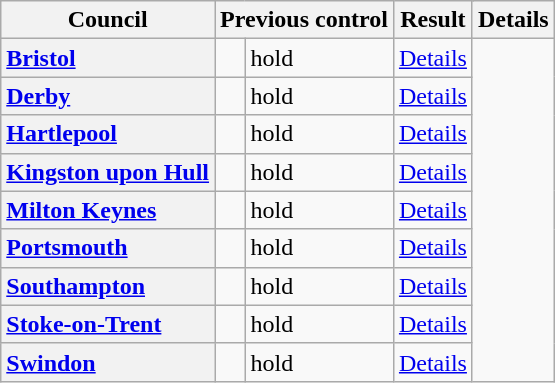<table class="wikitable sortable" border="1">
<tr>
<th scope="col">Council</th>
<th colspan=2>Previous control</th>
<th colspan=2>Result</th>
<th class="unsortable" scope="col">Details</th>
</tr>
<tr>
<th scope="row" style="text-align: left;"><a href='#'>Bristol</a></th>
<td></td>
<td> hold</td>
<td><a href='#'>Details</a></td>
</tr>
<tr>
<th scope="row" style="text-align: left;"><a href='#'>Derby</a></th>
<td></td>
<td> hold</td>
<td><a href='#'>Details</a></td>
</tr>
<tr>
<th scope="row" style="text-align: left;"><a href='#'>Hartlepool</a></th>
<td></td>
<td> hold</td>
<td><a href='#'>Details</a></td>
</tr>
<tr>
<th scope="row" style="text-align: left;"><a href='#'>Kingston upon Hull</a></th>
<td></td>
<td> hold</td>
<td><a href='#'>Details</a></td>
</tr>
<tr>
<th scope="row" style="text-align: left;"><a href='#'>Milton Keynes</a></th>
<td></td>
<td> hold</td>
<td><a href='#'>Details</a></td>
</tr>
<tr>
<th scope="row" style="text-align: left;"><a href='#'>Portsmouth</a></th>
<td></td>
<td> hold</td>
<td><a href='#'>Details</a></td>
</tr>
<tr>
<th scope="row" style="text-align: left;"><a href='#'>Southampton</a></th>
<td></td>
<td> hold</td>
<td><a href='#'>Details</a></td>
</tr>
<tr>
<th scope="row" style="text-align: left;"><a href='#'>Stoke-on-Trent</a></th>
<td></td>
<td> hold</td>
<td><a href='#'>Details</a></td>
</tr>
<tr>
<th scope="row" style="text-align: left;"><a href='#'>Swindon</a></th>
<td></td>
<td> hold</td>
<td><a href='#'>Details</a></td>
</tr>
</table>
